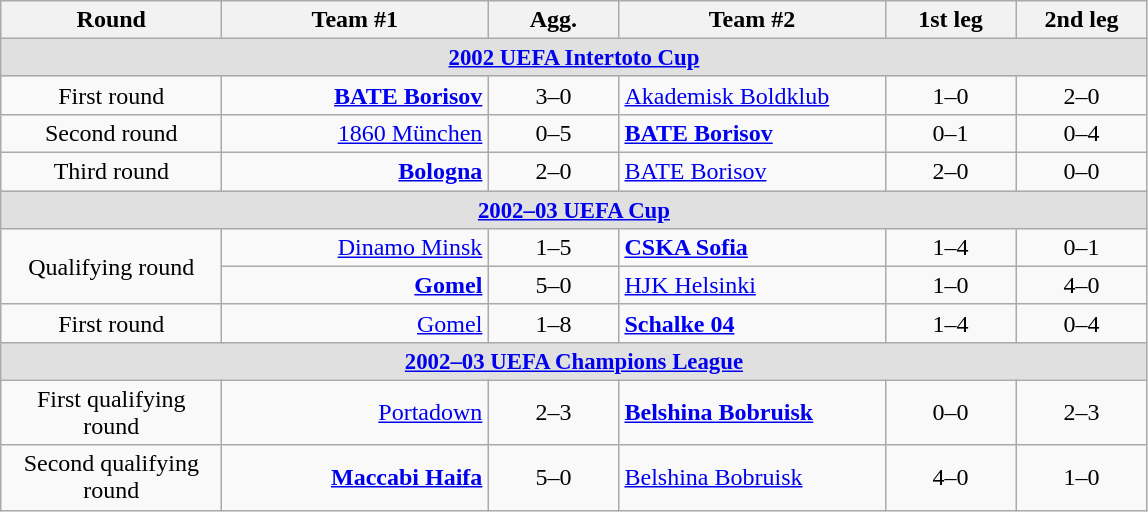<table class="wikitable">
<tr>
<th width="140">Round</th>
<th width="170">Team #1</th>
<th width="80">Agg.</th>
<th width="170">Team #2</th>
<th width="80">1st leg</th>
<th width="80">2nd leg</th>
</tr>
<tr style="background:#E0E0E0; font-size:95%">
<td colspan="6" style="text-align:center"><strong><a href='#'>2002 UEFA Intertoto Cup</a></strong></td>
</tr>
<tr>
<td style="text-align:center">First round</td>
<td style="text-align:right"><strong><a href='#'>BATE Borisov</a></strong> </td>
<td style="text-align:center">3–0</td>
<td> <a href='#'>Akademisk Boldklub</a></td>
<td style="text-align:center">1–0</td>
<td style="text-align:center">2–0</td>
</tr>
<tr>
<td style="text-align:center">Second round</td>
<td style="text-align:right"><a href='#'>1860 München</a> </td>
<td style="text-align:center">0–5</td>
<td> <strong><a href='#'>BATE Borisov</a></strong></td>
<td style="text-align:center">0–1</td>
<td style="text-align:center">0–4</td>
</tr>
<tr>
<td style="text-align:center">Third round</td>
<td style="text-align:right"><strong><a href='#'>Bologna</a></strong> </td>
<td style="text-align:center">2–0</td>
<td> <a href='#'>BATE Borisov</a></td>
<td style="text-align:center">2–0</td>
<td style="text-align:center">0–0</td>
</tr>
<tr style="background:#E0E0E0; font-size:95%">
<td colspan="6" style="text-align:center"><strong><a href='#'>2002–03 UEFA Cup</a></strong></td>
</tr>
<tr>
<td style="text-align:center" rowspan="2">Qualifying round</td>
<td style="text-align:right"><a href='#'>Dinamo Minsk</a> </td>
<td style="text-align:center">1–5</td>
<td> <strong><a href='#'>CSKA Sofia</a></strong></td>
<td style="text-align:center">1–4</td>
<td style="text-align:center">0–1</td>
</tr>
<tr>
<td style="text-align:right"><strong><a href='#'>Gomel</a></strong> </td>
<td style="text-align:center">5–0</td>
<td> <a href='#'>HJK Helsinki</a></td>
<td style="text-align:center">1–0</td>
<td style="text-align:center">4–0</td>
</tr>
<tr>
<td style="text-align:center">First round</td>
<td style="text-align:right"><a href='#'>Gomel</a> </td>
<td style="text-align:center">1–8</td>
<td> <strong><a href='#'>Schalke 04</a></strong></td>
<td style="text-align:center">1–4</td>
<td style="text-align:center">0–4</td>
</tr>
<tr style="background:#E0E0E0; font-size:95%">
<td colspan="6" style="text-align:center"><strong><a href='#'>2002–03 UEFA Champions League</a></strong></td>
</tr>
<tr>
<td style="text-align:center">First qualifying round</td>
<td style="text-align:right"><a href='#'>Portadown</a> </td>
<td style="text-align:center">2–3</td>
<td> <strong><a href='#'>Belshina Bobruisk</a></strong></td>
<td style="text-align:center">0–0</td>
<td style="text-align:center">2–3</td>
</tr>
<tr>
<td style="text-align:center">Second qualifying round</td>
<td style="text-align:right"><strong><a href='#'>Maccabi Haifa</a></strong> </td>
<td style="text-align:center">5–0</td>
<td> <a href='#'>Belshina Bobruisk</a></td>
<td style="text-align:center">4–0</td>
<td style="text-align:center">1–0</td>
</tr>
</table>
